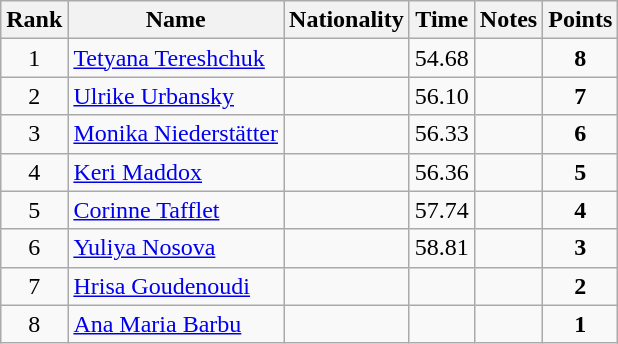<table class="wikitable sortable" style="text-align:center">
<tr>
<th>Rank</th>
<th>Name</th>
<th>Nationality</th>
<th>Time</th>
<th>Notes</th>
<th>Points</th>
</tr>
<tr>
<td>1</td>
<td align=left><a href='#'>Tetyana Tereshchuk</a></td>
<td align=left></td>
<td>54.68</td>
<td></td>
<td><strong>8</strong></td>
</tr>
<tr>
<td>2</td>
<td align=left><a href='#'>Ulrike Urbansky</a></td>
<td align=left></td>
<td>56.10</td>
<td></td>
<td><strong>7</strong></td>
</tr>
<tr>
<td>3</td>
<td align=left><a href='#'>Monika Niederstätter</a></td>
<td align=left></td>
<td>56.33</td>
<td></td>
<td><strong>6</strong></td>
</tr>
<tr>
<td>4</td>
<td align=left><a href='#'>Keri Maddox</a></td>
<td align=left></td>
<td>56.36</td>
<td></td>
<td><strong>5</strong></td>
</tr>
<tr>
<td>5</td>
<td align=left><a href='#'>Corinne Tafflet</a></td>
<td align=left></td>
<td>57.74</td>
<td></td>
<td><strong>4</strong></td>
</tr>
<tr>
<td>6</td>
<td align=left><a href='#'>Yuliya Nosova</a></td>
<td align=left></td>
<td>58.81</td>
<td></td>
<td><strong>3</strong></td>
</tr>
<tr>
<td>7</td>
<td align=left><a href='#'>Hrisa Goudenoudi</a></td>
<td align=left></td>
<td></td>
<td></td>
<td><strong>2</strong></td>
</tr>
<tr>
<td>8</td>
<td align=left><a href='#'>Ana Maria Barbu</a></td>
<td align=left></td>
<td></td>
<td></td>
<td><strong>1</strong></td>
</tr>
</table>
